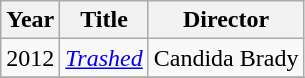<table class="wikitable">
<tr>
<th>Year</th>
<th>Title</th>
<th>Director</th>
</tr>
<tr>
<td>2012</td>
<td><em><a href='#'>Trashed</a></em></td>
<td>Candida Brady</td>
</tr>
<tr>
</tr>
</table>
